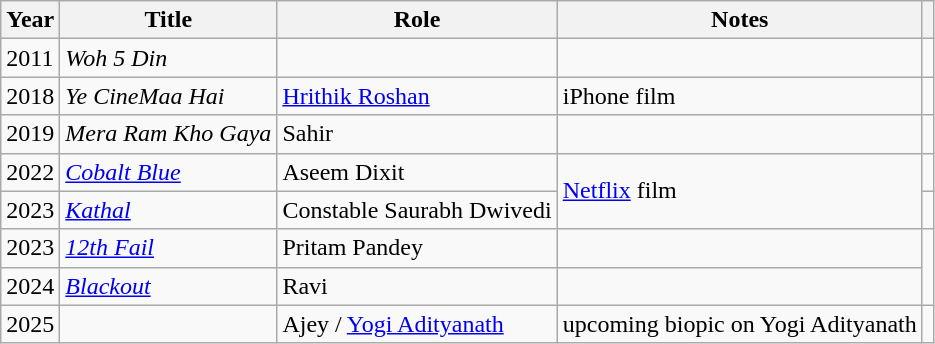<table class="wikitable sortable">
<tr>
<th>Year</th>
<th>Title</th>
<th>Role</th>
<th>Notes</th>
<th></th>
</tr>
<tr>
<td>2011</td>
<td><em>Woh 5 Din</em></td>
<td></td>
<td></td>
<td></td>
</tr>
<tr>
<td>2018</td>
<td><em>Ye CineMaa Hai</em></td>
<td><a href='#'>Hrithik Roshan</a></td>
<td>iPhone film</td>
<td></td>
</tr>
<tr>
<td>2019</td>
<td><em>Mera Ram Kho Gaya</em></td>
<td>Sahir</td>
<td></td>
<td></td>
</tr>
<tr>
<td>2022</td>
<td><em><a href='#'>Cobalt Blue</a></em></td>
<td>Aseem Dixit</td>
<td rowspan="2"><a href='#'>Netflix</a> film</td>
<td></td>
</tr>
<tr>
<td>2023</td>
<td><em><a href='#'>Kathal</a></em></td>
<td>Constable Saurabh Dwivedi</td>
<td></td>
</tr>
<tr>
<td>2023</td>
<td><em><a href='#'>12th Fail</a></em></td>
<td>Pritam Pandey</td>
<td></td>
</tr>
<tr>
<td>2024</td>
<td><em><a href='#'>Blackout</a></em></td>
<td>Ravi</td>
<td></td>
</tr>
<tr>
<td>2025</td>
<td></td>
<td>Ajey / <a href='#'>Yogi Adityanath</a></td>
<td>upcoming biopic on Yogi Adityanath</td>
<td></td>
</tr>
</table>
